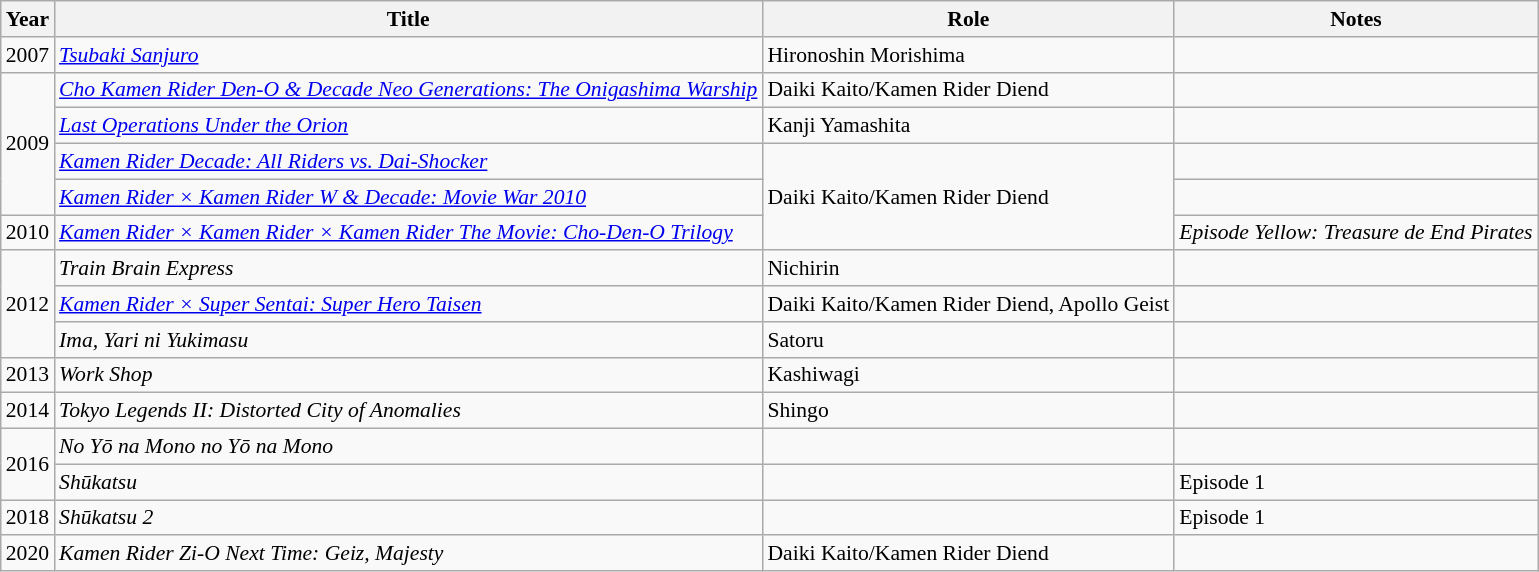<table class="wikitable" style="font-size: 90%;">
<tr>
<th>Year</th>
<th>Title</th>
<th>Role</th>
<th>Notes</th>
</tr>
<tr>
<td>2007</td>
<td><em><a href='#'>Tsubaki Sanjuro</a></em></td>
<td>Hironoshin Morishima</td>
<td></td>
</tr>
<tr>
<td rowspan="4">2009</td>
<td><em><a href='#'>Cho Kamen Rider Den-O & Decade Neo Generations: The Onigashima Warship</a></em></td>
<td>Daiki Kaito/Kamen Rider Diend</td>
<td></td>
</tr>
<tr>
<td><em><a href='#'>Last Operations Under the Orion</a></em></td>
<td>Kanji Yamashita</td>
<td></td>
</tr>
<tr>
<td><em><a href='#'>Kamen Rider Decade: All Riders vs. Dai-Shocker</a></em></td>
<td rowspan="3">Daiki Kaito/Kamen Rider Diend</td>
<td></td>
</tr>
<tr>
<td><em><a href='#'>Kamen Rider × Kamen Rider W & Decade: Movie War 2010</a></em></td>
<td></td>
</tr>
<tr>
<td>2010</td>
<td><em><a href='#'>Kamen Rider × Kamen Rider × Kamen Rider The Movie: Cho-Den-O Trilogy</a></em></td>
<td><em>Episode Yellow: Treasure de End Pirates</em></td>
</tr>
<tr>
<td rowspan="3">2012</td>
<td><em>Train Brain Express</em></td>
<td>Nichirin</td>
<td></td>
</tr>
<tr>
<td><em><a href='#'>Kamen Rider × Super Sentai: Super Hero Taisen</a></em></td>
<td>Daiki Kaito/Kamen Rider Diend, Apollo Geist</td>
<td></td>
</tr>
<tr>
<td><em>Ima, Yari ni Yukimasu</em></td>
<td>Satoru</td>
<td></td>
</tr>
<tr>
<td>2013</td>
<td><em>Work Shop</em></td>
<td>Kashiwagi</td>
<td></td>
</tr>
<tr>
<td>2014</td>
<td><em>Tokyo Legends II: Distorted City of Anomalies</em></td>
<td>Shingo</td>
<td></td>
</tr>
<tr>
<td rowspan="2">2016</td>
<td><em>No Yō na Mono no Yō na Mono</em></td>
<td></td>
<td></td>
</tr>
<tr>
<td><em>Shūkatsu</em></td>
<td></td>
<td>Episode 1</td>
</tr>
<tr>
<td>2018</td>
<td><em>Shūkatsu 2</em></td>
<td></td>
<td>Episode 1</td>
</tr>
<tr>
<td>2020</td>
<td><em>Kamen Rider Zi-O Next Time: Geiz, Majesty</em></td>
<td>Daiki Kaito/Kamen Rider Diend</td>
<td></td>
</tr>
</table>
